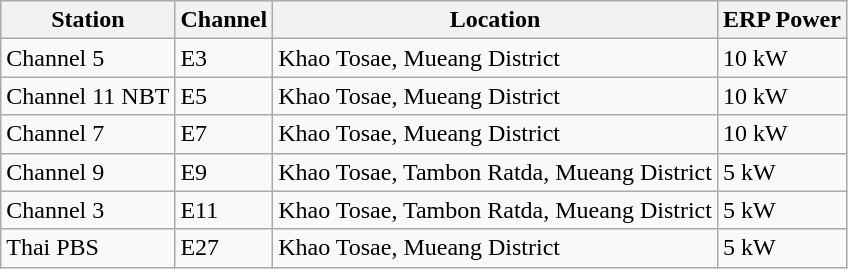<table class="wikitable">
<tr>
<th>Station</th>
<th>Channel</th>
<th>Location</th>
<th>ERP Power</th>
</tr>
<tr>
<td>Channel 5</td>
<td>E3</td>
<td>Khao Tosae, Mueang District</td>
<td>10 kW</td>
</tr>
<tr>
<td>Channel 11 NBT</td>
<td>E5</td>
<td>Khao Tosae, Mueang District</td>
<td>10 kW</td>
</tr>
<tr>
<td>Channel 7</td>
<td>E7</td>
<td>Khao Tosae, Mueang District</td>
<td>10 kW</td>
</tr>
<tr>
<td>Channel 9</td>
<td>E9</td>
<td>Khao Tosae, Tambon Ratda, Mueang District</td>
<td>5 kW</td>
</tr>
<tr>
<td>Channel 3</td>
<td>E11</td>
<td>Khao Tosae, Tambon Ratda, Mueang District</td>
<td>5 kW</td>
</tr>
<tr>
<td>Thai PBS</td>
<td>E27</td>
<td>Khao Tosae, Mueang District</td>
<td>5 kW</td>
</tr>
</table>
